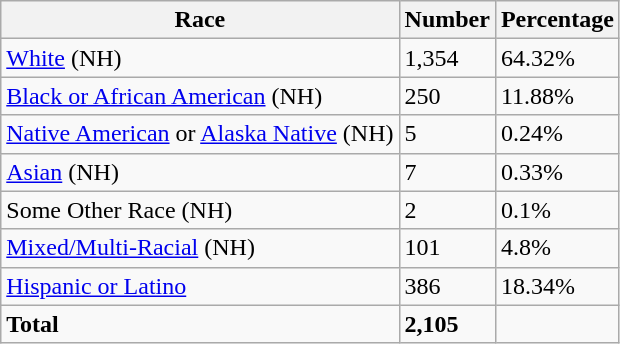<table class="wikitable">
<tr>
<th>Race</th>
<th>Number</th>
<th>Percentage</th>
</tr>
<tr>
<td><a href='#'>White</a> (NH)</td>
<td>1,354</td>
<td>64.32%</td>
</tr>
<tr>
<td><a href='#'>Black or African American</a> (NH)</td>
<td>250</td>
<td>11.88%</td>
</tr>
<tr>
<td><a href='#'>Native American</a> or <a href='#'>Alaska Native</a> (NH)</td>
<td>5</td>
<td>0.24%</td>
</tr>
<tr>
<td><a href='#'>Asian</a> (NH)</td>
<td>7</td>
<td>0.33%</td>
</tr>
<tr>
<td>Some Other Race (NH)</td>
<td>2</td>
<td>0.1%</td>
</tr>
<tr>
<td><a href='#'>Mixed/Multi-Racial</a> (NH)</td>
<td>101</td>
<td>4.8%</td>
</tr>
<tr>
<td><a href='#'>Hispanic or Latino</a></td>
<td>386</td>
<td>18.34%</td>
</tr>
<tr>
<td><strong>Total</strong></td>
<td><strong>2,105</strong></td>
<td></td>
</tr>
</table>
